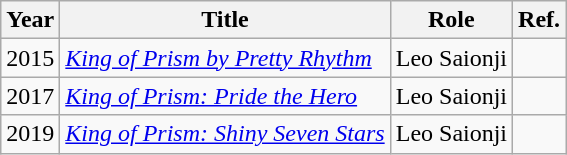<table class="wikitable">
<tr>
<th>Year</th>
<th>Title</th>
<th>Role</th>
<th>Ref.</th>
</tr>
<tr>
<td>2015</td>
<td><em><a href='#'>King of Prism by Pretty Rhythm</a></em></td>
<td>Leo Saionji</td>
<td></td>
</tr>
<tr>
<td>2017</td>
<td><em><a href='#'>King of Prism: Pride the Hero</a></em></td>
<td>Leo Saionji</td>
<td></td>
</tr>
<tr>
<td>2019</td>
<td><em><a href='#'>King of Prism: Shiny Seven Stars</a></em></td>
<td>Leo Saionji</td>
<td></td>
</tr>
</table>
